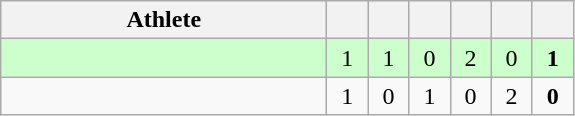<table class=wikitable style="text-align:center">
<tr>
<th width=210>Athlete</th>
<th width=20></th>
<th width=20></th>
<th width=20></th>
<th width=20></th>
<th width=20></th>
<th width=20></th>
</tr>
<tr bgcolor=ccffcc>
<td style="text-align:left"></td>
<td>1</td>
<td>1</td>
<td>0</td>
<td>2</td>
<td>0</td>
<td><strong>1</strong></td>
</tr>
<tr>
<td style="text-align:left"></td>
<td>1</td>
<td>0</td>
<td>1</td>
<td>0</td>
<td>2</td>
<td><strong>0</strong></td>
</tr>
</table>
